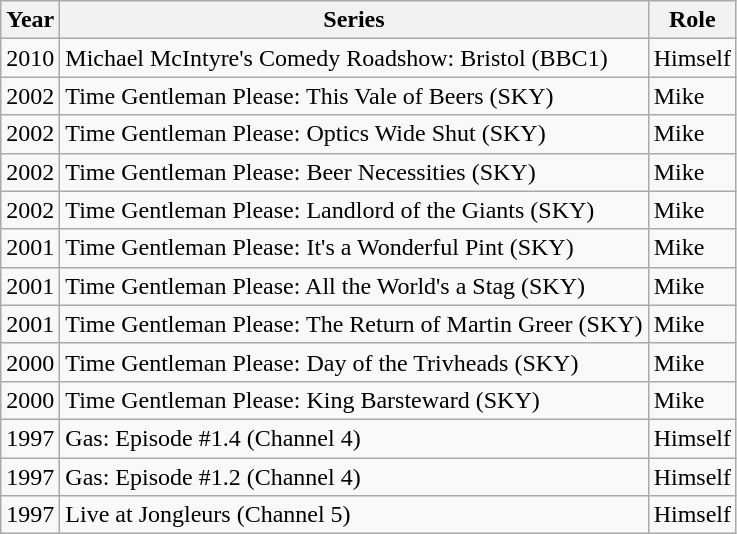<table class="wikitable sortable">
<tr>
<th>Year</th>
<th>Series</th>
<th>Role</th>
</tr>
<tr>
<td>2010</td>
<td>Michael McIntyre's Comedy Roadshow: Bristol (BBC1)</td>
<td>Himself</td>
</tr>
<tr>
<td>2002</td>
<td>Time Gentleman Please: This Vale of Beers (SKY)</td>
<td>Mike</td>
</tr>
<tr>
<td>2002</td>
<td>Time Gentleman Please: Optics Wide Shut (SKY)</td>
<td>Mike</td>
</tr>
<tr>
<td>2002</td>
<td>Time Gentleman Please: Beer Necessities (SKY)</td>
<td>Mike</td>
</tr>
<tr>
<td>2002</td>
<td>Time Gentleman Please: Landlord of the Giants (SKY)</td>
<td>Mike</td>
</tr>
<tr>
<td>2001</td>
<td>Time Gentleman Please: It's a Wonderful Pint (SKY)</td>
<td>Mike</td>
</tr>
<tr>
<td>2001</td>
<td>Time Gentleman Please: All the World's a Stag (SKY)</td>
<td>Mike</td>
</tr>
<tr>
<td>2001</td>
<td>Time Gentleman Please: The Return of Martin Greer (SKY)</td>
<td>Mike</td>
</tr>
<tr>
<td>2000</td>
<td>Time Gentleman Please: Day of the Trivheads (SKY)</td>
<td>Mike</td>
</tr>
<tr>
<td>2000</td>
<td>Time Gentleman Please: King Barsteward (SKY)</td>
<td>Mike</td>
</tr>
<tr>
<td>1997</td>
<td>Gas: Episode #1.4 (Channel 4)</td>
<td>Himself</td>
</tr>
<tr>
<td>1997</td>
<td>Gas: Episode #1.2 (Channel 4)</td>
<td>Himself</td>
</tr>
<tr>
<td>1997</td>
<td>Live at Jongleurs (Channel 5)</td>
<td>Himself</td>
</tr>
</table>
